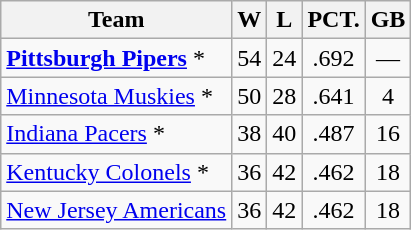<table class="wikitable" style="text-align:center;">
<tr>
<th>Team</th>
<th>W</th>
<th>L</th>
<th>PCT.</th>
<th>GB</th>
</tr>
<tr>
<td align="left"><strong><a href='#'>Pittsburgh Pipers</a></strong> *</td>
<td>54</td>
<td>24</td>
<td>.692</td>
<td>—</td>
</tr>
<tr>
<td align="left"><a href='#'>Minnesota Muskies</a> *</td>
<td>50</td>
<td>28</td>
<td>.641</td>
<td>4</td>
</tr>
<tr>
<td align="left"><a href='#'>Indiana Pacers</a> *</td>
<td>38</td>
<td>40</td>
<td>.487</td>
<td>16</td>
</tr>
<tr>
<td align="left"><a href='#'>Kentucky Colonels</a> *</td>
<td>36</td>
<td>42</td>
<td>.462</td>
<td>18</td>
</tr>
<tr>
<td align="left"><a href='#'>New Jersey Americans</a></td>
<td>36</td>
<td>42</td>
<td>.462</td>
<td>18</td>
</tr>
</table>
